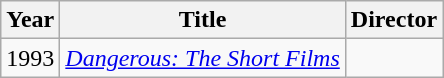<table class="wikitable">
<tr>
<th>Year</th>
<th>Title</th>
<th>Director</th>
</tr>
<tr>
<td>1993</td>
<td><em><a href='#'>Dangerous: The Short Films</a></em></td>
<td></td>
</tr>
</table>
